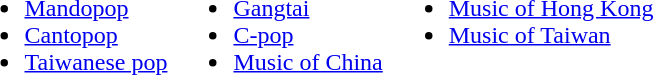<table>
<tr>
<td valign=top><br><ul><li><a href='#'>Mandopop</a></li><li><a href='#'>Cantopop</a></li><li><a href='#'>Taiwanese pop</a></li></ul></td>
<td valign=top><br><ul><li><a href='#'>Gangtai</a></li><li><a href='#'>C-pop</a></li><li><a href='#'>Music of China</a></li></ul></td>
<td valign=top><br><ul><li><a href='#'>Music of Hong Kong</a></li><li><a href='#'>Music of Taiwan</a></li></ul></td>
</tr>
</table>
